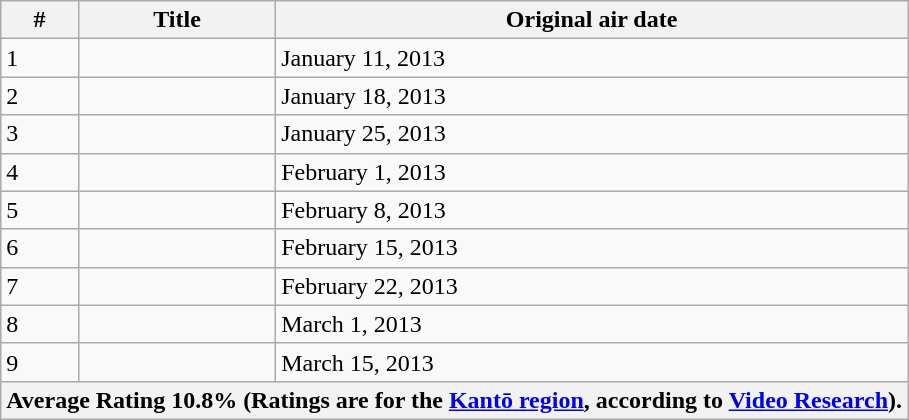<table class="wikitable">
<tr>
<th>#</th>
<th>Title</th>
<th>Original air date</th>
</tr>
<tr>
<td>1</td>
<td></td>
<td>January 11, 2013</td>
</tr>
<tr>
<td>2</td>
<td></td>
<td>January 18, 2013</td>
</tr>
<tr>
<td>3</td>
<td></td>
<td>January 25, 2013</td>
</tr>
<tr>
<td>4</td>
<td></td>
<td>February 1, 2013</td>
</tr>
<tr>
<td>5</td>
<td></td>
<td>February 8, 2013</td>
</tr>
<tr>
<td>6</td>
<td></td>
<td>February 15, 2013</td>
</tr>
<tr>
<td>7</td>
<td></td>
<td>February 22, 2013</td>
</tr>
<tr>
<td>8</td>
<td></td>
<td>March 1, 2013</td>
</tr>
<tr>
<td>9</td>
<td></td>
<td>March 15, 2013</td>
</tr>
<tr>
<th colspan="3">Average Rating 10.8% (Ratings are for the <a href='#'>Kantō region</a>, according to <a href='#'>Video Research</a>).</th>
</tr>
</table>
